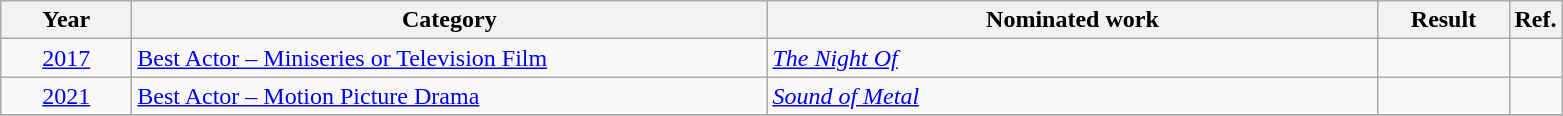<table class=wikitable>
<tr>
<th scope="col" style="width:5em;">Year</th>
<th scope="col" style="width:26em;">Category</th>
<th scope="col" style="width:25em;">Nominated work</th>
<th scope="col" style="width:5em;">Result</th>
<th>Ref.</th>
</tr>
<tr>
<td style="text-align:center;"><a href='#'>2017</a></td>
<td><a href='#'>Best Actor – Miniseries or Television Film</a></td>
<td><em><a href='#'>The Night Of</a></em></td>
<td></td>
<td></td>
</tr>
<tr>
<td style="text-align:center;"><a href='#'>2021</a></td>
<td><a href='#'>Best Actor – Motion Picture Drama</a></td>
<td><em><a href='#'>Sound of Metal</a></em></td>
<td></td>
<td></td>
</tr>
<tr>
</tr>
</table>
